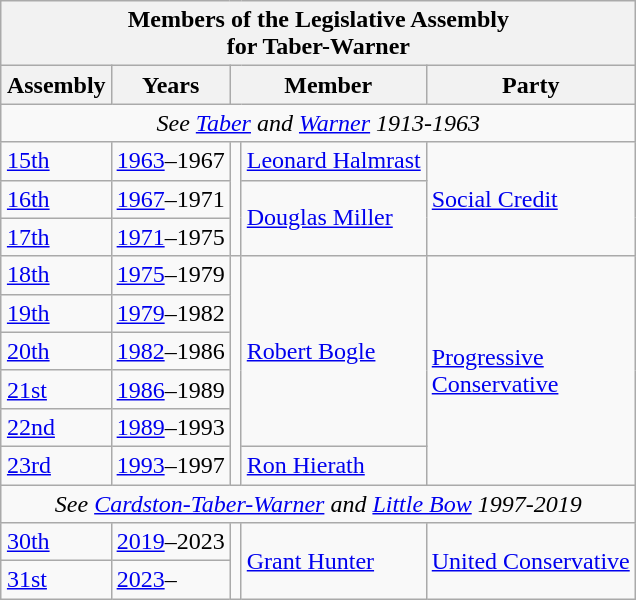<table class="wikitable" align=right>
<tr>
<th colspan=5>Members of the Legislative Assembly<br>for Taber-Warner</th>
</tr>
<tr>
<th>Assembly</th>
<th>Years</th>
<th colspan="2">Member</th>
<th>Party</th>
</tr>
<tr>
<td align="center" colspan=5><em>See <a href='#'>Taber</a> and <a href='#'>Warner</a> 1913-1963</em></td>
</tr>
<tr>
<td><a href='#'>15th</a></td>
<td><a href='#'>1963</a>–1967</td>
<td rowspan=3 ></td>
<td><a href='#'>Leonard Halmrast</a></td>
<td rowspan=3><a href='#'>Social Credit</a></td>
</tr>
<tr>
<td><a href='#'>16th</a></td>
<td><a href='#'>1967</a>–1971</td>
<td rowspan=2><a href='#'>Douglas Miller</a></td>
</tr>
<tr>
<td><a href='#'>17th</a></td>
<td><a href='#'>1971</a>–1975</td>
</tr>
<tr>
<td><a href='#'>18th</a></td>
<td><a href='#'>1975</a>–1979</td>
<td rowspan=6 ></td>
<td rowspan=5><a href='#'>Robert Bogle</a></td>
<td rowspan=6><a href='#'>Progressive<br>Conservative</a></td>
</tr>
<tr>
<td><a href='#'>19th</a></td>
<td><a href='#'>1979</a>–1982</td>
</tr>
<tr>
<td><a href='#'>20th</a></td>
<td><a href='#'>1982</a>–1986</td>
</tr>
<tr>
<td><a href='#'>21st</a></td>
<td><a href='#'>1986</a>–1989</td>
</tr>
<tr>
<td><a href='#'>22nd</a></td>
<td><a href='#'>1989</a>–1993</td>
</tr>
<tr>
<td><a href='#'>23rd</a></td>
<td><a href='#'>1993</a>–1997</td>
<td><a href='#'>Ron Hierath</a></td>
</tr>
<tr>
<td align="center" colspan=5><em>See <a href='#'>Cardston-Taber-Warner</a> and <a href='#'>Little Bow</a> 1997-2019</em></td>
</tr>
<tr>
<td><a href='#'>30th</a></td>
<td><a href='#'>2019</a>–2023</td>
<td rowspan=2 ></td>
<td rowspan=2><a href='#'>Grant Hunter</a></td>
<td rowspan=2><a href='#'>United Conservative</a></td>
</tr>
<tr>
<td><a href='#'>31st</a></td>
<td><a href='#'>2023</a>–</td>
</tr>
</table>
